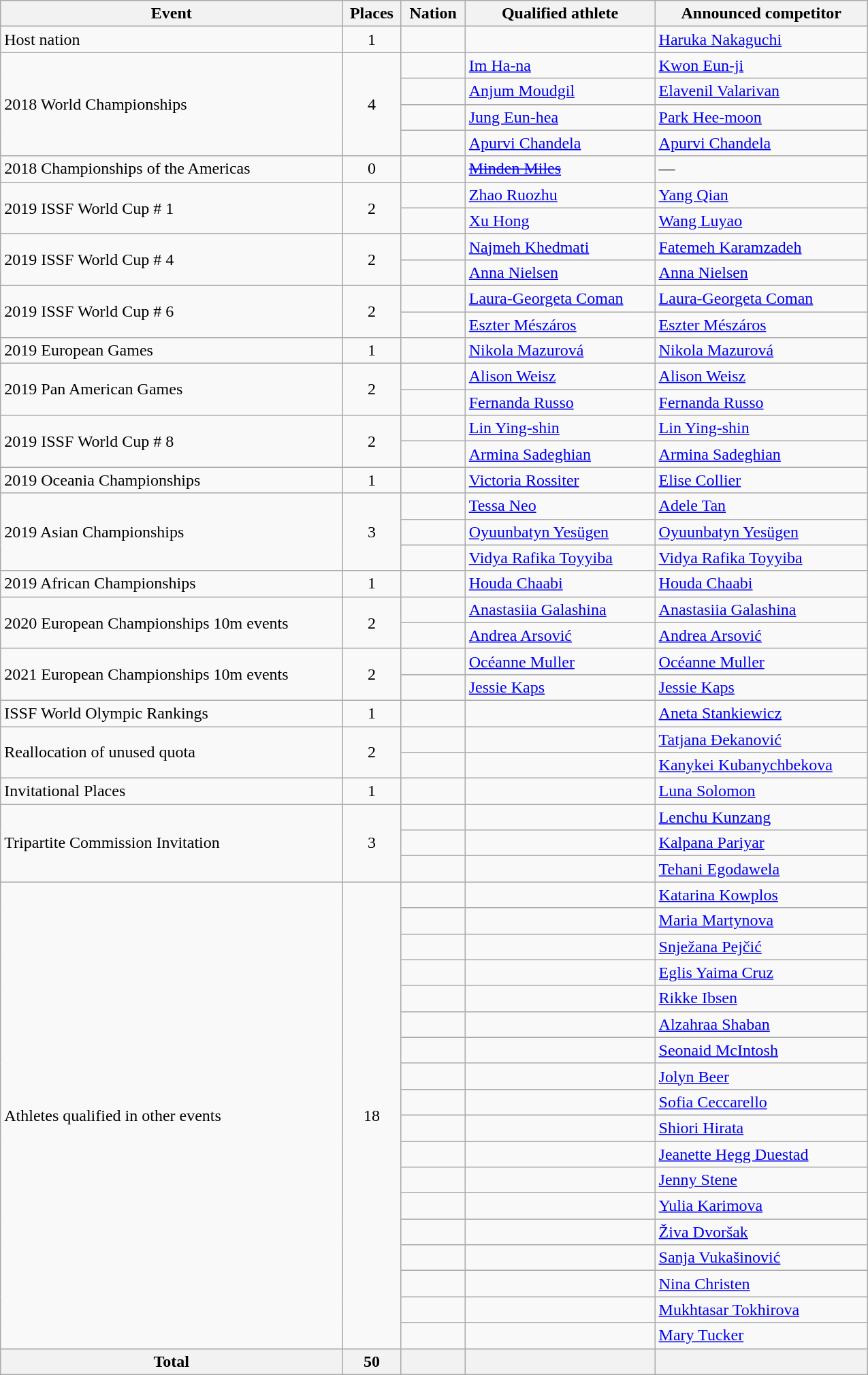<table class=wikitable style="text-align:left" width=850>
<tr>
<th>Event</th>
<th width=50>Places</th>
<th>Nation</th>
<th>Qualified athlete</th>
<th>Announced competitor</th>
</tr>
<tr>
<td>Host nation</td>
<td align=center>1</td>
<td></td>
<td></td>
<td><a href='#'>Haruka Nakaguchi</a></td>
</tr>
<tr>
<td rowspan="4">2018 World Championships</td>
<td rowspan=4 align=center>4</td>
<td></td>
<td><a href='#'>Im Ha-na</a></td>
<td><a href='#'>Kwon Eun-ji</a></td>
</tr>
<tr>
<td></td>
<td><a href='#'>Anjum Moudgil</a></td>
<td><a href='#'>Elavenil Valarivan</a></td>
</tr>
<tr>
<td></td>
<td><a href='#'>Jung Eun-hea</a></td>
<td><a href='#'>Park Hee-moon</a></td>
</tr>
<tr>
<td></td>
<td><a href='#'>Apurvi Chandela</a></td>
<td><a href='#'>Apurvi Chandela</a></td>
</tr>
<tr>
<td>2018 Championships of the Americas</td>
<td align=center>0</td>
<td><s></s></td>
<td><a href='#'><s>Minden Miles</s></a></td>
<td>—</td>
</tr>
<tr>
<td rowspan="2">2019 ISSF World Cup # 1</td>
<td rowspan=2 align=center>2</td>
<td></td>
<td><a href='#'>Zhao Ruozhu</a></td>
<td><a href='#'>Yang Qian</a></td>
</tr>
<tr>
<td></td>
<td><a href='#'>Xu Hong</a></td>
<td><a href='#'>Wang Luyao</a></td>
</tr>
<tr>
<td rowspan="2">2019 ISSF World Cup # 4</td>
<td rowspan=2 align=center>2</td>
<td></td>
<td><a href='#'>Najmeh Khedmati</a></td>
<td><a href='#'>Fatemeh Karamzadeh</a></td>
</tr>
<tr>
<td></td>
<td><a href='#'>Anna Nielsen</a></td>
<td><a href='#'>Anna Nielsen</a></td>
</tr>
<tr>
<td rowspan="2">2019 ISSF World Cup # 6</td>
<td rowspan=2 align=center>2</td>
<td></td>
<td><a href='#'>Laura-Georgeta Coman</a></td>
<td><a href='#'>Laura-Georgeta Coman</a></td>
</tr>
<tr>
<td></td>
<td><a href='#'>Eszter Mészáros</a></td>
<td><a href='#'>Eszter Mészáros</a></td>
</tr>
<tr>
<td>2019 European Games</td>
<td align=center>1</td>
<td></td>
<td><a href='#'>Nikola Mazurová</a></td>
<td><a href='#'>Nikola Mazurová</a></td>
</tr>
<tr>
<td rowspan="2">2019 Pan American Games</td>
<td rowspan=2 align=center>2</td>
<td></td>
<td><a href='#'>Alison Weisz</a></td>
<td><a href='#'>Alison Weisz</a></td>
</tr>
<tr>
<td></td>
<td><a href='#'>Fernanda Russo</a></td>
<td><a href='#'>Fernanda Russo</a></td>
</tr>
<tr>
<td rowspan="2">2019 ISSF World Cup # 8</td>
<td rowspan=2 align=center>2</td>
<td></td>
<td><a href='#'>Lin Ying-shin</a></td>
<td><a href='#'>Lin Ying-shin</a></td>
</tr>
<tr>
<td></td>
<td><a href='#'>Armina Sadeghian</a></td>
<td><a href='#'>Armina Sadeghian</a></td>
</tr>
<tr>
<td>2019 Oceania Championships</td>
<td align=center>1</td>
<td></td>
<td><a href='#'>Victoria Rossiter</a></td>
<td><a href='#'>Elise Collier</a></td>
</tr>
<tr>
<td rowspan=3>2019 Asian Championships</td>
<td rowspan=3 align=center>3</td>
<td></td>
<td><a href='#'>Tessa Neo</a></td>
<td><a href='#'>Adele Tan</a></td>
</tr>
<tr>
<td></td>
<td><a href='#'>Oyuunbatyn Yesügen</a></td>
<td><a href='#'>Oyuunbatyn Yesügen</a></td>
</tr>
<tr>
<td></td>
<td><a href='#'>Vidya Rafika Toyyiba</a></td>
<td><a href='#'>Vidya Rafika Toyyiba</a></td>
</tr>
<tr>
<td>2019 African Championships</td>
<td align=center>1</td>
<td></td>
<td><a href='#'>Houda Chaabi</a></td>
<td><a href='#'>Houda Chaabi</a></td>
</tr>
<tr>
<td rowspan="2">2020 European Championships 10m events</td>
<td rowspan=2 align=center>2</td>
<td></td>
<td><a href='#'>Anastasiia Galashina</a></td>
<td><a href='#'>Anastasiia Galashina</a></td>
</tr>
<tr>
<td></td>
<td><a href='#'>Andrea Arsović</a></td>
<td><a href='#'>Andrea Arsović</a></td>
</tr>
<tr>
<td rowspan=2>2021 European Championships 10m events</td>
<td rowspan=2 align=center>2</td>
<td></td>
<td><a href='#'>Océanne Muller</a></td>
<td><a href='#'>Océanne Muller</a></td>
</tr>
<tr>
<td></td>
<td><a href='#'>Jessie Kaps</a></td>
<td><a href='#'>Jessie Kaps</a></td>
</tr>
<tr>
<td>ISSF World Olympic Rankings</td>
<td align=center>1</td>
<td></td>
<td></td>
<td><a href='#'>Aneta Stankiewicz</a></td>
</tr>
<tr>
<td rowspan=2>Reallocation of unused quota</td>
<td rowspan=2 align=center>2</td>
<td></td>
<td></td>
<td><a href='#'>Tatjana Đekanović</a></td>
</tr>
<tr>
<td></td>
<td></td>
<td><a href='#'>Kanykei Kubanychbekova</a></td>
</tr>
<tr>
<td rowspan=1>Invitational Places</td>
<td rowspan=1 align=center>1</td>
<td></td>
<td></td>
<td><a href='#'>Luna Solomon</a></td>
</tr>
<tr>
<td rowspan=3>Tripartite Commission Invitation</td>
<td rowspan=3 align=center>3</td>
<td></td>
<td></td>
<td><a href='#'>Lenchu Kunzang</a></td>
</tr>
<tr>
<td></td>
<td></td>
<td><a href='#'>Kalpana Pariyar</a></td>
</tr>
<tr>
<td></td>
<td></td>
<td><a href='#'>Tehani Egodawela</a></td>
</tr>
<tr>
<td rowspan="18">Athletes qualified in other events</td>
<td rowspan="18" align="center">18</td>
<td></td>
<td></td>
<td><a href='#'>Katarina Kowplos</a></td>
</tr>
<tr>
<td></td>
<td></td>
<td><a href='#'>Maria Martynova</a></td>
</tr>
<tr>
<td></td>
<td></td>
<td><a href='#'>Snježana Pejčić</a></td>
</tr>
<tr>
<td></td>
<td></td>
<td><a href='#'>Eglis Yaima Cruz</a></td>
</tr>
<tr>
<td></td>
<td></td>
<td><a href='#'>Rikke Ibsen</a></td>
</tr>
<tr>
<td></td>
<td></td>
<td><a href='#'>Alzahraa Shaban</a></td>
</tr>
<tr>
<td></td>
<td></td>
<td><a href='#'>Seonaid McIntosh</a></td>
</tr>
<tr>
<td></td>
<td></td>
<td><a href='#'>Jolyn Beer</a></td>
</tr>
<tr>
<td></td>
<td></td>
<td><a href='#'>Sofia Ceccarello</a></td>
</tr>
<tr>
<td></td>
<td></td>
<td><a href='#'>Shiori Hirata</a></td>
</tr>
<tr>
<td></td>
<td></td>
<td><a href='#'>Jeanette Hegg Duestad</a></td>
</tr>
<tr>
<td></td>
<td></td>
<td><a href='#'>Jenny Stene</a></td>
</tr>
<tr>
<td></td>
<td></td>
<td><a href='#'>Yulia Karimova</a></td>
</tr>
<tr>
<td></td>
<td></td>
<td><a href='#'>Živa Dvoršak</a></td>
</tr>
<tr>
<td></td>
<td></td>
<td><a href='#'>Sanja Vukašinović</a></td>
</tr>
<tr>
<td></td>
<td></td>
<td><a href='#'>Nina Christen</a></td>
</tr>
<tr>
<td></td>
<td></td>
<td><a href='#'>Mukhtasar Tokhirova</a></td>
</tr>
<tr>
<td></td>
<td></td>
<td><a href='#'>Mary Tucker</a></td>
</tr>
<tr>
<th>Total</th>
<th>50</th>
<th></th>
<th></th>
<th></th>
</tr>
</table>
